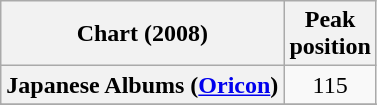<table class="wikitable sortable plainrowheaders" style="text-align:center">
<tr>
<th scope="col">Chart (2008)</th>
<th scope="col">Peak<br>position</th>
</tr>
<tr>
<th scope="row">Japanese Albums (<a href='#'>Oricon</a>)</th>
<td>115</td>
</tr>
<tr>
</tr>
<tr>
</tr>
<tr>
</tr>
</table>
